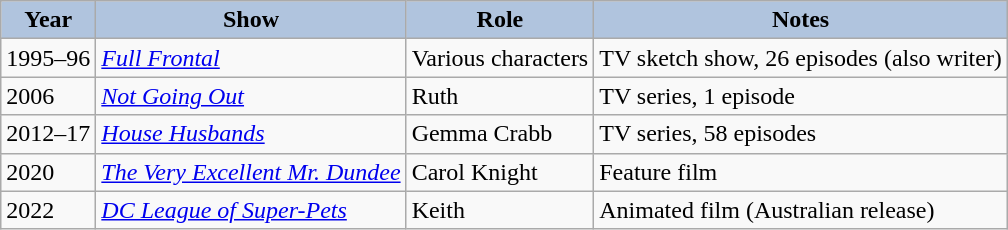<table class="wikitable">
<tr>
<th style="background:#B0C4DE;">Year</th>
<th style="background:#B0C4DE;">Show</th>
<th style="background:#B0C4DE;">Role</th>
<th style="background:#B0C4DE;">Notes</th>
</tr>
<tr>
<td>1995–96</td>
<td><em><a href='#'>Full Frontal</a></em></td>
<td>Various characters</td>
<td>TV sketch show, 26 episodes (also writer)</td>
</tr>
<tr>
<td>2006</td>
<td><em><a href='#'>Not Going Out</a></em></td>
<td>Ruth</td>
<td>TV series, 1 episode</td>
</tr>
<tr>
<td>2012–17</td>
<td><em><a href='#'>House Husbands</a></em></td>
<td>Gemma Crabb</td>
<td>TV series, 58 episodes</td>
</tr>
<tr>
<td>2020</td>
<td><em><a href='#'>The Very Excellent Mr. Dundee</a></em></td>
<td>Carol Knight</td>
<td>Feature film</td>
</tr>
<tr>
<td>2022</td>
<td><em><a href='#'>DC League of Super-Pets</a></em></td>
<td>Keith</td>
<td>Animated film (Australian release)</td>
</tr>
</table>
